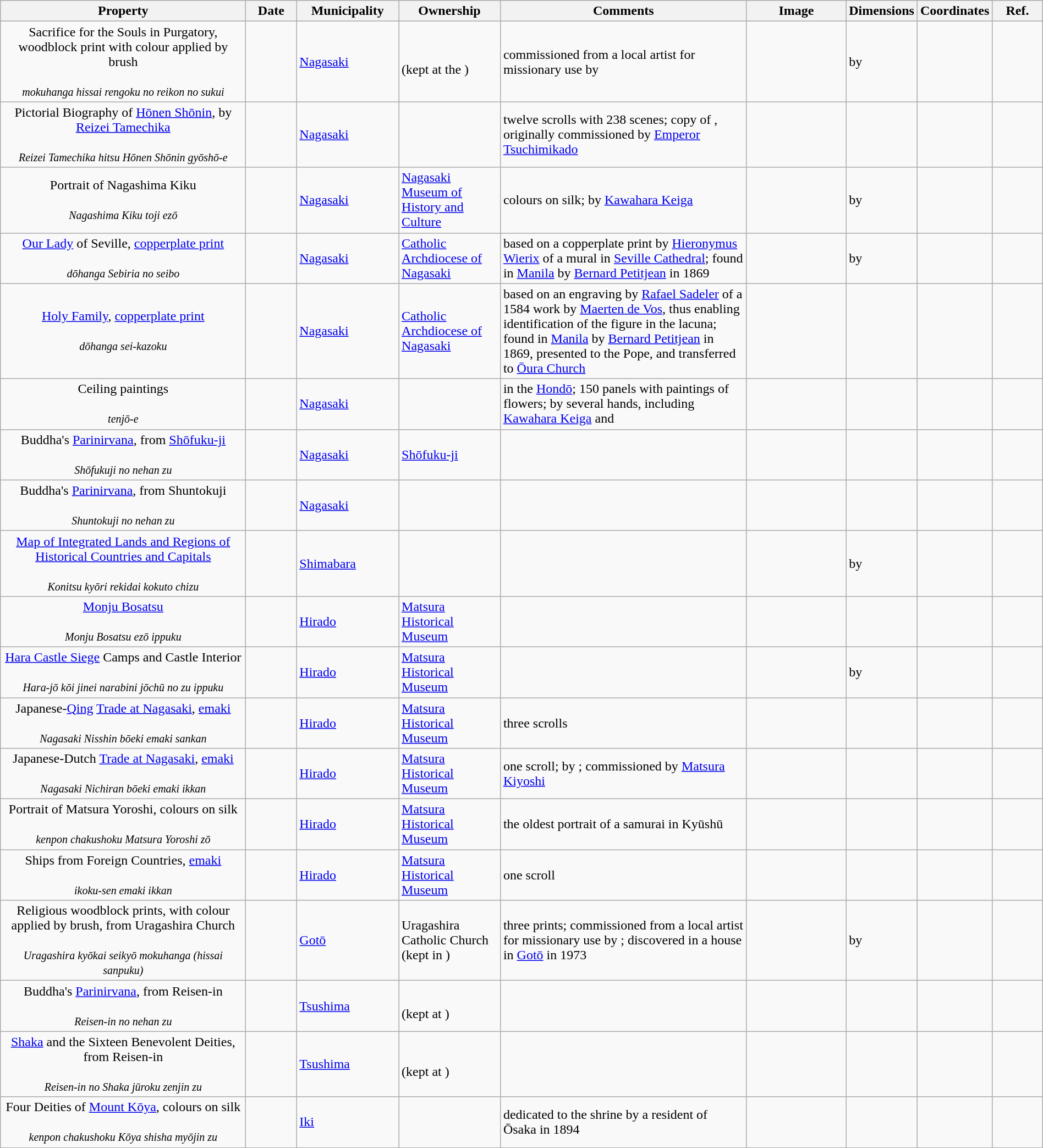<table class="wikitable sortable"  style="width:100%;">
<tr>
<th width="25%" align="left">Property</th>
<th width="5%" align="left">Date</th>
<th width="10%" align="left">Municipality</th>
<th width="10%" align="left">Ownership</th>
<th width="25%" align="left" class="unsortable">Comments</th>
<th width="10%" align="left" class="unsortable">Image</th>
<th width="5%" align="left" class="unsortable">Dimensions</th>
<th width="5%" align="left" class="unsortable">Coordinates</th>
<th width="5%" align="left" class="unsortable">Ref.</th>
</tr>
<tr>
<td align="center">Sacrifice for the Souls in Purgatory, woodblock print with colour applied by brush<br><br><small><em>mokuhanga hissai rengoku no reikon no sukui</em></small></td>
<td></td>
<td><a href='#'>Nagasaki</a></td>
<td><br>(kept at the )</td>
<td>commissioned from a local artist for missionary use by </td>
<td></td>
<td> by </td>
<td></td>
<td></td>
</tr>
<tr>
<td align="center">Pictorial Biography of <a href='#'>Hōnen Shōnin</a>, by <a href='#'>Reizei Tamechika</a><br><br><small><em>Reizei Tamechika hitsu Hōnen Shōnin gyōshō-e</em></small></td>
<td></td>
<td><a href='#'>Nagasaki</a></td>
<td></td>
<td>twelve scrolls with 238 scenes; copy of , originally commissioned by <a href='#'>Emperor Tsuchimikado</a></td>
<td></td>
<td></td>
<td></td>
<td></td>
</tr>
<tr>
<td align="center">Portrait of Nagashima Kiku<br><br><small><em>Nagashima Kiku toji ezō</em></small></td>
<td></td>
<td><a href='#'>Nagasaki</a></td>
<td><a href='#'>Nagasaki Museum of History and Culture</a></td>
<td>colours on silk; by <a href='#'>Kawahara Keiga</a></td>
<td></td>
<td> by </td>
<td></td>
<td></td>
</tr>
<tr>
<td align="center"><a href='#'>Our Lady</a> of Seville, <a href='#'>copperplate print</a><br><br><small><em>dōhanga Sebiria no seibo</em></small></td>
<td></td>
<td><a href='#'>Nagasaki</a></td>
<td><a href='#'>Catholic Archdiocese of Nagasaki</a></td>
<td>based on a copperplate print by <a href='#'>Hieronymus Wierix</a> of a mural in <a href='#'>Seville Cathedral</a>; found in <a href='#'>Manila</a> by <a href='#'>Bernard Petitjean</a> in 1869</td>
<td></td>
<td> by </td>
<td></td>
<td></td>
</tr>
<tr>
<td align="center"><a href='#'>Holy Family</a>, <a href='#'>copperplate print</a><br><br><small><em>dōhanga sei-kazoku</em></small></td>
<td></td>
<td><a href='#'>Nagasaki</a></td>
<td><a href='#'>Catholic Archdiocese of Nagasaki</a></td>
<td>based on an engraving by <a href='#'>Rafael Sadeler</a> of a 1584 work by <a href='#'>Maerten de Vos</a>, thus enabling identification of the figure in the lacuna; found in <a href='#'>Manila</a> by <a href='#'>Bernard Petitjean</a> in 1869, presented to the Pope, and transferred to <a href='#'>Ōura Church</a></td>
<td></td>
<td></td>
<td></td>
<td></td>
</tr>
<tr>
<td align="center">Ceiling paintings<br><br><small><em>tenjō-e</em></small></td>
<td></td>
<td><a href='#'>Nagasaki</a></td>
<td></td>
<td>in the <a href='#'>Hondō</a>; 150 panels with paintings of flowers; by several hands, including <a href='#'>Kawahara Keiga</a> and </td>
<td></td>
<td></td>
<td></td>
<td></td>
</tr>
<tr>
<td align="center">Buddha's <a href='#'>Parinirvana</a>, from <a href='#'>Shōfuku-ji</a><br><br><small><em>Shōfukuji no nehan zu</em></small></td>
<td></td>
<td><a href='#'>Nagasaki</a></td>
<td><a href='#'>Shōfuku-ji</a></td>
<td></td>
<td></td>
<td></td>
<td></td>
<td></td>
</tr>
<tr>
<td align="center">Buddha's <a href='#'>Parinirvana</a>, from Shuntokuji<br><br><small><em>Shuntokuji no nehan zu</em></small></td>
<td></td>
<td><a href='#'>Nagasaki</a></td>
<td></td>
<td></td>
<td></td>
<td></td>
<td></td>
<td></td>
</tr>
<tr>
<td align="center"><a href='#'>Map of Integrated Lands and Regions of Historical Countries and Capitals</a><br><br><small><em>Konitsu kyōri rekidai kokuto chizu</em></small></td>
<td></td>
<td><a href='#'>Shimabara</a></td>
<td></td>
<td></td>
<td></td>
<td> by </td>
<td></td>
<td></td>
</tr>
<tr>
<td align="center"><a href='#'>Monju Bosatsu</a><br><br><small><em>Monju Bosatsu ezō ippuku</em></small></td>
<td></td>
<td><a href='#'>Hirado</a></td>
<td><a href='#'>Matsura Historical Museum</a></td>
<td></td>
<td></td>
<td></td>
<td></td>
<td></td>
</tr>
<tr>
<td align="center"><a href='#'>Hara Castle Siege</a> Camps and Castle Interior<br><br><small><em>Hara-jō kōi jinei narabini jōchū no zu ippuku</em></small></td>
<td></td>
<td><a href='#'>Hirado</a></td>
<td><a href='#'>Matsura Historical Museum</a></td>
<td></td>
<td></td>
<td> by </td>
<td></td>
<td></td>
</tr>
<tr>
<td align="center">Japanese-<a href='#'>Qing</a> <a href='#'>Trade at Nagasaki</a>, <a href='#'>emaki</a><br><br><small><em>Nagasaki Nisshin bōeki emaki sankan</em></small></td>
<td></td>
<td><a href='#'>Hirado</a></td>
<td><a href='#'>Matsura Historical Museum</a></td>
<td>three scrolls</td>
<td></td>
<td></td>
<td></td>
<td></td>
</tr>
<tr>
<td align="center">Japanese-Dutch <a href='#'>Trade at Nagasaki</a>, <a href='#'>emaki</a><br><br><small><em>Nagasaki Nichiran bōeki emaki ikkan</em></small></td>
<td></td>
<td><a href='#'>Hirado</a></td>
<td><a href='#'>Matsura Historical Museum</a></td>
<td>one scroll; by ; commissioned by <a href='#'>Matsura Kiyoshi</a></td>
<td></td>
<td></td>
<td></td>
<td></td>
</tr>
<tr>
<td align="center">Portrait of Matsura Yoroshi, colours on silk<br><br><small><em>kenpon chakushoku Matsura Yoroshi zō</em></small></td>
<td></td>
<td><a href='#'>Hirado</a></td>
<td><a href='#'>Matsura Historical Museum</a></td>
<td>the oldest portrait of a samurai in Kyūshū</td>
<td></td>
<td></td>
<td></td>
<td></td>
</tr>
<tr>
<td align="center">Ships from Foreign Countries, <a href='#'>emaki</a><br><br><small><em>ikoku-sen emaki ikkan</em></small></td>
<td></td>
<td><a href='#'>Hirado</a></td>
<td><a href='#'>Matsura Historical Museum</a></td>
<td>one scroll</td>
<td></td>
<td></td>
<td></td>
<td></td>
</tr>
<tr>
<td align="center">Religious woodblock prints, with colour applied by brush, from Uragashira Church<br><br><small><em>Uragashira kyōkai seikyō mokuhanga (hissai sanpuku)</em></small></td>
<td></td>
<td><a href='#'>Gotō</a></td>
<td>Uragashira Catholic Church<br>(kept in )</td>
<td>three prints; commissioned from a local artist for missionary use by ; discovered in a house in <a href='#'>Gotō</a> in 1973</td>
<td></td>
<td> by </td>
<td></td>
<td></td>
</tr>
<tr>
<td align="center">Buddha's <a href='#'>Parinirvana</a>, from Reisen-in<br><br><small><em>Reisen-in no nehan zu</em></small></td>
<td></td>
<td><a href='#'>Tsushima</a></td>
<td><br>(kept at )</td>
<td></td>
<td></td>
<td></td>
<td></td>
<td></td>
</tr>
<tr>
<td align="center"><a href='#'>Shaka</a> and the Sixteen Benevolent Deities, from Reisen-in<br><br><small><em>Reisen-in no Shaka jūroku zenjin zu</em></small></td>
<td></td>
<td><a href='#'>Tsushima</a></td>
<td><br>(kept at )</td>
<td></td>
<td></td>
<td></td>
<td></td>
<td></td>
</tr>
<tr>
<td align="center">Four Deities of <a href='#'>Mount Kōya</a>, colours on silk<br><br><small><em>kenpon chakushoku Kōya shisha myōjin zu</em></small></td>
<td></td>
<td><a href='#'>Iki</a></td>
<td></td>
<td>dedicated to the shrine by a resident of Ōsaka in 1894</td>
<td></td>
<td></td>
<td></td>
<td></td>
</tr>
<tr>
</tr>
</table>
